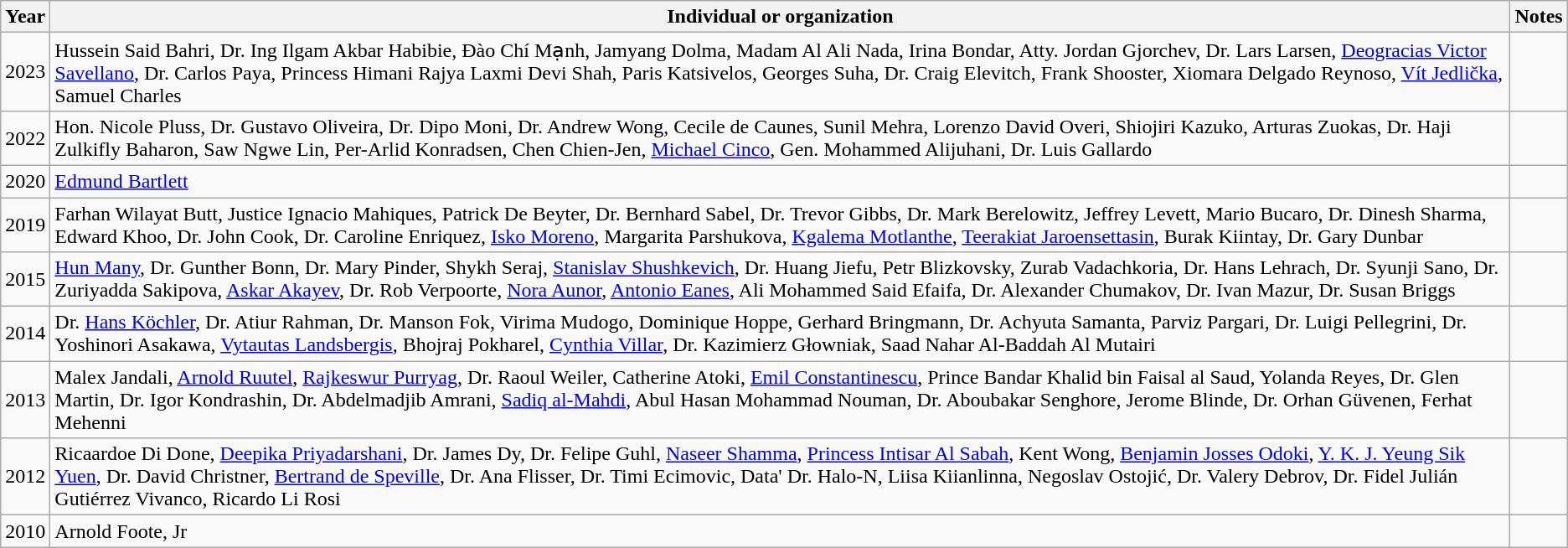<table class="wikitable" align="center">
<tr>
<th>Year</th>
<th>Individual or organization</th>
<th>Notes</th>
</tr>
<tr>
<td>2023</td>
<td>Hussein Said Bahri, Dr. Ing Ilgam Akbar Habibie, Đào Chí Mạnh, Jamyang Dolma, Madam Al Ali Nada, Irina Bondar, Atty. Jordan Gjorchev, Dr. Lars Larsen, <a href='#'>Deogracias Victor Savellano</a>, Dr. Carlos Paya, Princess Himani Rajya Laxmi Devi Shah, Paris Katsivelos, Georges Suha, Dr. Craig Elevitch, Frank Shooster, Xiomara Delgado Reynoso, <a href='#'>Vít Jedlička</a>, Samuel Charles</td>
<td></td>
</tr>
<tr>
<td>2022</td>
<td>Hon. Nicole Pluss, Dr. Gustavo Oliveira, Dr. Dipo Moni, Dr. Andrew Wong, Cecile de Caunes, Sunil Mehra, Lorenzo David Overi, Shiojiri Kazuko, Arturas Zuokas, Dr. Haji Zulkifly Baharon, Saw Ngwe Lin, Per-Arlid Konradsen, Chen Chien-Jen, <a href='#'>Michael Cinco</a>, Gen. Mohammed Alijuhani, Dr. Luis Gallardo</td>
<td></td>
</tr>
<tr>
<td>2020</td>
<td><a href='#'>Edmund Bartlett</a></td>
<td></td>
</tr>
<tr>
<td>2019</td>
<td>Farhan Wilayat Butt, Justice Ignacio Mahiques, Patrick De Beyter, Dr. Bernhard Sabel, Dr. Trevor Gibbs, Dr. Mark Berelowitz, Jeffrey Levett, Mario Bucaro, Dr. Dinesh Sharma, Edward Khoo, Dr. John Cook, Dr. Caroline Enriquez, <a href='#'>Isko Moreno</a>, Margarita Parshukova, <a href='#'>Kgalema Motlanthe</a>, <a href='#'>Teerakiat Jaroensettasin</a>, Burak Kiintay, Dr. Gary Dunbar</td>
<td></td>
</tr>
<tr>
<td>2015</td>
<td><a href='#'>Hun Many</a>, Dr. Gunther Bonn, Dr. Mary Pinder, Shykh Seraj, <a href='#'>Stanislav Shushkevich</a>, Dr. Huang Jiefu, Petr Blizkovsky, Zurab Vadachkoria, Dr. Hans Lehrach, Dr. Syunji Sano, Dr. Zuriyadda Sakipova, <a href='#'>Askar Akayev</a>, Dr. Rob Verpoorte, <a href='#'>Nora Aunor</a>, <a href='#'>Antonio Eanes</a>, Ali Mohammed Said Efaifa, Dr. Alexander Chumakov, Dr. Ivan Mazur, Dr. Susan Briggs</td>
<td></td>
</tr>
<tr>
<td>2014</td>
<td>Dr. <a href='#'>Hans Köchler</a>, Dr. Atiur Rahman, Dr. Manson Fok, Virima Mudogo, Dominique Hoppe, Gerhard Bringmann, Dr. Achyuta Samanta, Parviz Pargari, Dr. Luigi Pellegrini, Dr. Yoshinori Asakawa, <a href='#'>Vytautas Landsbergis</a>, Bhojraj Pokharel, <a href='#'>Cynthia Villar</a>, Dr. Kazimierz Głowniak, Saad Nahar Al-Baddah Al Mutairi</td>
<td></td>
</tr>
<tr>
<td>2013</td>
<td>Malex Jandali, <a href='#'>Arnold Ruutel</a>, <a href='#'>Rajkeswur Purryag</a>, Dr. Raoul Weiler, Catherine Atoki, <a href='#'>Emil Constantinescu</a>, Prince Bandar Khalid bin Faisal al Saud, Yolanda Reyes, Dr. Glen Martin, Dr. Igor Kondrashin, Dr. Abdelmadjib Amrani, <a href='#'>Sadiq al-Mahdi</a>, Abul Hasan Mohammad Nouman, Dr. Aboubakar Senghore, Jerome Blinde, Dr. Orhan Güvenen, Ferhat Mehenni</td>
<td></td>
</tr>
<tr>
<td>2012</td>
<td>Ricaardoe Di Done, <a href='#'>Deepika Priyadarshani</a>, Dr. James Dy, Dr. Felipe Guhl, <a href='#'>Naseer Shamma</a>, <a href='#'>Princess Intisar Al Sabah</a>, Kent Wong, <a href='#'>Benjamin Josses Odoki</a>, <a href='#'>Y. K. J. Yeung Sik Yuen</a>, Dr. David Christner, <a href='#'>Bertrand de Speville</a>, Dr. Ana Flisser, Dr. Timi Ecimovic, Data' Dr. Halo-N, Liisa Kiianlinna, Negoslav Ostojić, Dr. Valery Debrov, Dr. Fidel Julián Gutiérrez Vivanco, Ricardo Li Rosi</td>
<td></td>
</tr>
<tr>
<td>2010</td>
<td>Arnold Foote, Jr</td>
<td></td>
</tr>
</table>
